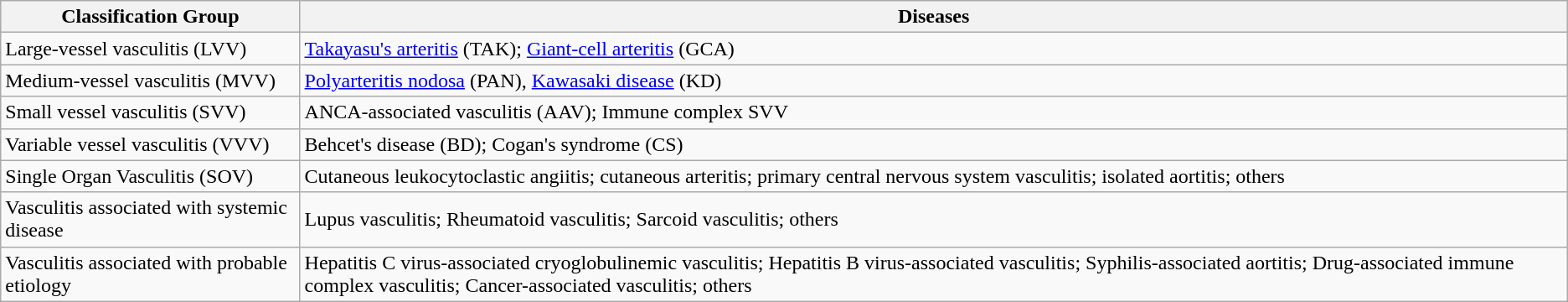<table class="wikitable">
<tr>
<th>Classification Group</th>
<th>Diseases</th>
</tr>
<tr>
<td>Large-vessel vasculitis (LVV)</td>
<td><a href='#'>Takayasu's arteritis</a> (TAK); <a href='#'>Giant-cell arteritis</a> (GCA)</td>
</tr>
<tr>
<td>Medium-vessel vasculitis (MVV)</td>
<td><a href='#'>Polyarteritis nodosa</a> (PAN), <a href='#'>Kawasaki disease</a> (KD)</td>
</tr>
<tr>
<td>Small vessel vasculitis (SVV)</td>
<td>ANCA-associated vasculitis (AAV); Immune complex SVV</td>
</tr>
<tr>
<td>Variable vessel vasculitis (VVV)</td>
<td>Behcet's disease (BD); Cogan's syndrome (CS)</td>
</tr>
<tr>
<td>Single Organ Vasculitis (SOV)</td>
<td>Cutaneous leukocytoclastic angiitis; cutaneous arteritis; primary central nervous system vasculitis; isolated aortitis; others</td>
</tr>
<tr>
<td>Vasculitis associated with systemic disease</td>
<td>Lupus vasculitis; Rheumatoid vasculitis; Sarcoid vasculitis; others</td>
</tr>
<tr>
<td>Vasculitis associated with probable etiology</td>
<td>Hepatitis C virus-associated cryoglobulinemic vasculitis; Hepatitis B virus-associated vasculitis; Syphilis-associated aortitis; Drug-associated immune complex vasculitis; Cancer-associated vasculitis; others</td>
</tr>
</table>
